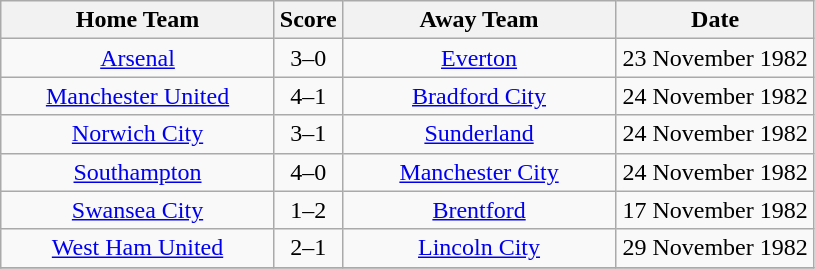<table class="wikitable" style="text-align:center;">
<tr>
<th width=175>Home Team</th>
<th width=20>Score</th>
<th width=175>Away Team</th>
<th width=125>Date</th>
</tr>
<tr>
<td><a href='#'>Arsenal</a></td>
<td>3–0</td>
<td><a href='#'>Everton</a></td>
<td>23 November 1982</td>
</tr>
<tr>
<td><a href='#'>Manchester United</a></td>
<td>4–1</td>
<td><a href='#'>Bradford City</a></td>
<td>24 November 1982</td>
</tr>
<tr>
<td><a href='#'>Norwich City</a></td>
<td>3–1</td>
<td><a href='#'>Sunderland</a></td>
<td>24 November 1982</td>
</tr>
<tr>
<td><a href='#'>Southampton</a></td>
<td>4–0</td>
<td><a href='#'>Manchester City</a></td>
<td>24 November 1982</td>
</tr>
<tr>
<td><a href='#'>Swansea City</a></td>
<td>1–2</td>
<td><a href='#'>Brentford</a></td>
<td>17 November 1982</td>
</tr>
<tr>
<td><a href='#'>West Ham United</a></td>
<td>2–1</td>
<td><a href='#'>Lincoln City</a></td>
<td>29 November 1982</td>
</tr>
<tr>
</tr>
</table>
